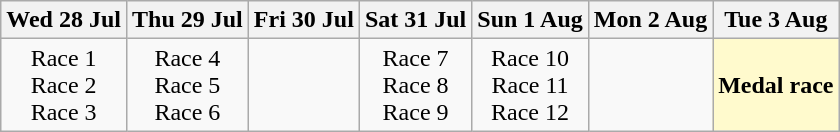<table class="wikitable" style="text-align: center;">
<tr>
<th>Wed 28 Jul</th>
<th>Thu 29 Jul</th>
<th>Fri 30 Jul</th>
<th>Sat 31 Jul</th>
<th>Sun 1 Aug</th>
<th>Mon 2 Aug</th>
<th>Tue 3 Aug</th>
</tr>
<tr>
<td>Race 1<br>Race 2<br>Race 3</td>
<td>Race 4<br>Race 5<br>Race 6</td>
<td></td>
<td>Race 7<br>Race 8<br>Race 9</td>
<td>Race 10<br>Race 11<br>Race 12</td>
<td></td>
<td style=background:lemonchiffon><strong>Medal race</strong></td>
</tr>
</table>
